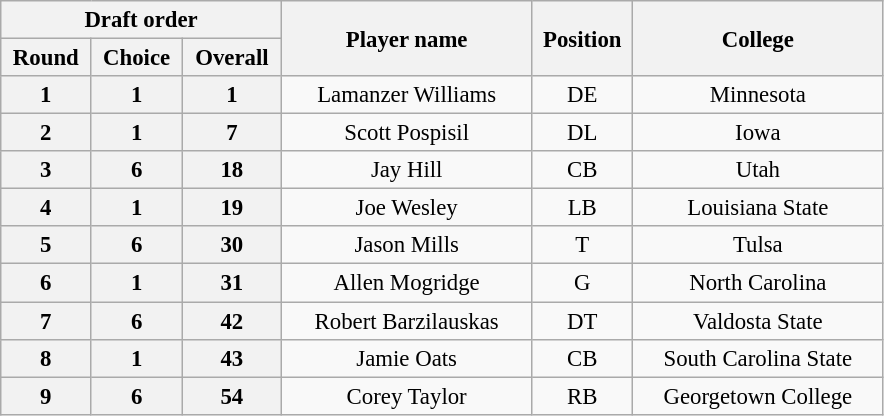<table class="wikitable" style="font-size:95%; text-align:center">
<tr>
<th width="180" colspan="3">Draft order</th>
<th width="160" rowspan="2">Player name</th>
<th width="60"  rowspan="2">Position</th>
<th width="160" rowspan="2">College</th>
</tr>
<tr>
<th>Round</th>
<th>Choice</th>
<th>Overall</th>
</tr>
<tr>
<th>1</th>
<th>1</th>
<th>1</th>
<td>Lamanzer Williams</td>
<td>DE</td>
<td>Minnesota</td>
</tr>
<tr>
<th>2</th>
<th>1</th>
<th>7</th>
<td>Scott Pospisil</td>
<td>DL</td>
<td>Iowa</td>
</tr>
<tr>
<th>3</th>
<th>6</th>
<th>18</th>
<td>Jay Hill</td>
<td>CB</td>
<td>Utah</td>
</tr>
<tr>
<th>4</th>
<th>1</th>
<th>19</th>
<td>Joe Wesley</td>
<td>LB</td>
<td>Louisiana State</td>
</tr>
<tr>
<th>5</th>
<th>6</th>
<th>30</th>
<td>Jason Mills</td>
<td>T</td>
<td>Tulsa</td>
</tr>
<tr>
<th>6</th>
<th>1</th>
<th>31</th>
<td>Allen Mogridge</td>
<td>G</td>
<td>North Carolina</td>
</tr>
<tr>
<th>7</th>
<th>6</th>
<th>42</th>
<td>Robert Barzilauskas</td>
<td>DT</td>
<td>Valdosta State</td>
</tr>
<tr>
<th>8</th>
<th>1</th>
<th>43</th>
<td>Jamie Oats</td>
<td>CB</td>
<td>South Carolina State</td>
</tr>
<tr>
<th>9</th>
<th>6</th>
<th>54</th>
<td>Corey Taylor</td>
<td>RB</td>
<td>Georgetown College</td>
</tr>
</table>
